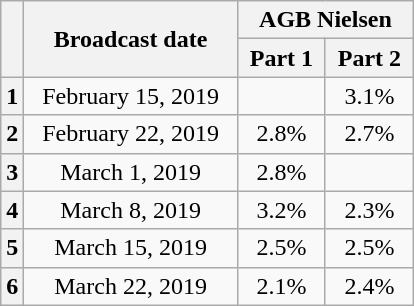<table class=wikitable style=text-align:center>
<tr>
<th rowspan=2></th>
<th rowspan=2 style=width:135px>Broadcast date</th>
<th colspan=2 width=110>AGB Nielsen</th>
</tr>
<tr>
<th>Part 1</th>
<th>Part 2</th>
</tr>
<tr>
<th>1</th>
<td>February 15, 2019</td>
<td></td>
<td>3.1%</td>
</tr>
<tr>
<th>2</th>
<td>February 22, 2019</td>
<td>2.8%</td>
<td>2.7%</td>
</tr>
<tr>
<th>3</th>
<td>March 1, 2019</td>
<td>2.8%</td>
<td></td>
</tr>
<tr>
<th>4</th>
<td>March 8, 2019</td>
<td>3.2%</td>
<td>2.3%</td>
</tr>
<tr>
<th>5</th>
<td>March 15, 2019</td>
<td>2.5%</td>
<td>2.5%</td>
</tr>
<tr>
<th>6</th>
<td>March 22, 2019</td>
<td>2.1%</td>
<td>2.4%</td>
</tr>
</table>
